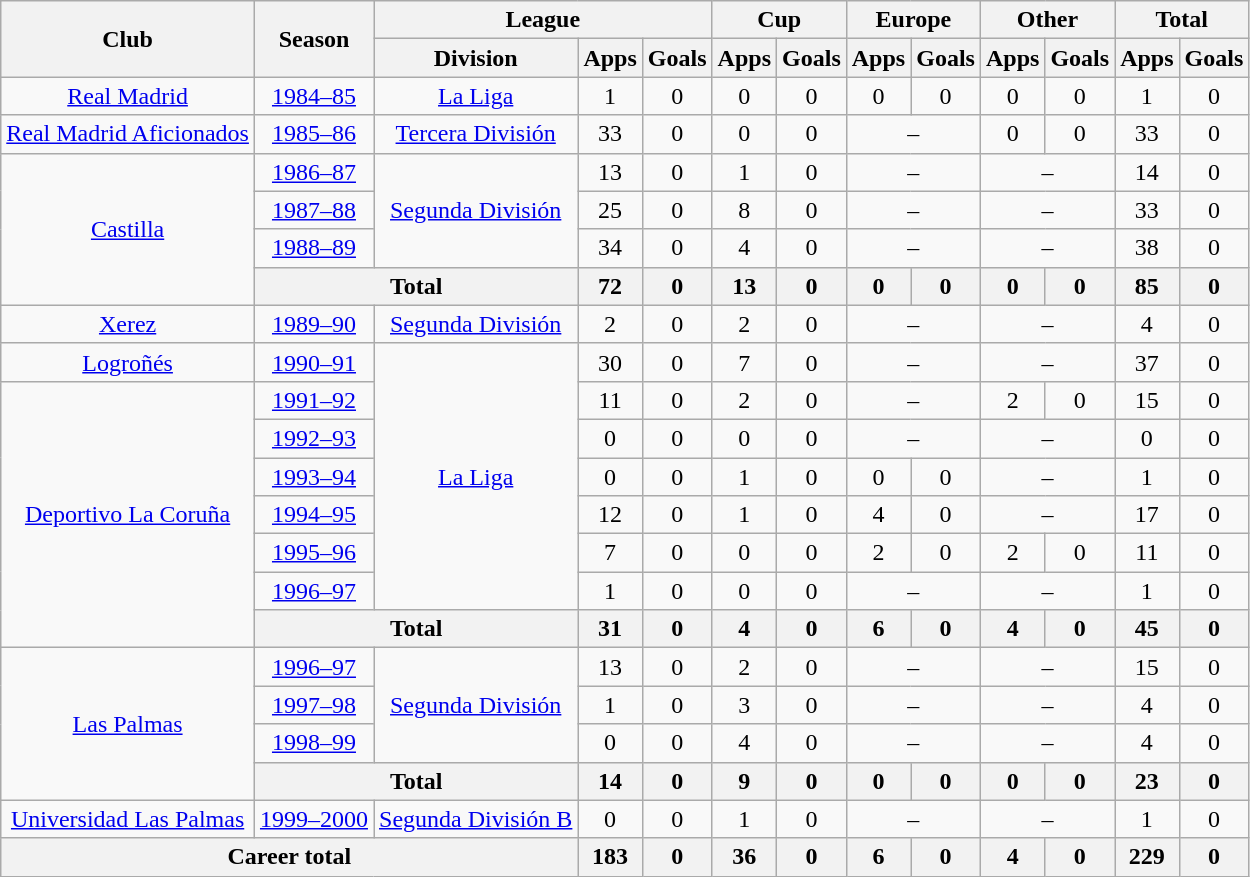<table class="wikitable" style="text-align: center;">
<tr>
<th rowspan="2">Club</th>
<th rowspan="2">Season</th>
<th colspan="3">League</th>
<th colspan="2">Cup</th>
<th colspan="2">Europe</th>
<th colspan="2">Other</th>
<th colspan="2">Total</th>
</tr>
<tr>
<th>Division</th>
<th>Apps</th>
<th>Goals</th>
<th>Apps</th>
<th>Goals</th>
<th>Apps</th>
<th>Goals</th>
<th>Apps</th>
<th>Goals</th>
<th>Apps</th>
<th>Goals</th>
</tr>
<tr>
<td valign="center"><a href='#'>Real Madrid</a></td>
<td><a href='#'>1984–85</a></td>
<td><a href='#'>La Liga</a></td>
<td>1</td>
<td>0</td>
<td>0</td>
<td>0</td>
<td>0</td>
<td>0</td>
<td>0</td>
<td>0</td>
<td>1</td>
<td>0</td>
</tr>
<tr>
<td valign="center"><a href='#'>Real Madrid Aficionados</a></td>
<td><a href='#'>1985–86</a></td>
<td><a href='#'>Tercera División</a></td>
<td>33</td>
<td>0</td>
<td>0</td>
<td>0</td>
<td colspan="2">–</td>
<td>0</td>
<td>0</td>
<td>33</td>
<td>0</td>
</tr>
<tr>
<td rowspan="4" valign="center"><a href='#'>Castilla</a></td>
<td><a href='#'>1986–87</a></td>
<td rowspan="3"><a href='#'>Segunda División</a></td>
<td>13</td>
<td>0</td>
<td>1</td>
<td>0</td>
<td colspan="2">–</td>
<td colspan="2">–</td>
<td>14</td>
<td>0</td>
</tr>
<tr>
<td><a href='#'>1987–88</a></td>
<td>25</td>
<td>0</td>
<td>8</td>
<td>0</td>
<td colspan="2">–</td>
<td colspan="2">–</td>
<td>33</td>
<td>0</td>
</tr>
<tr>
<td><a href='#'>1988–89</a></td>
<td>34</td>
<td>0</td>
<td>4</td>
<td>0</td>
<td colspan="2">–</td>
<td colspan="2">–</td>
<td>38</td>
<td>0</td>
</tr>
<tr>
<th colspan="2">Total</th>
<th>72</th>
<th>0</th>
<th>13</th>
<th>0</th>
<th>0</th>
<th>0</th>
<th>0</th>
<th>0</th>
<th>85</th>
<th>0</th>
</tr>
<tr>
<td valign="center"><a href='#'>Xerez</a></td>
<td><a href='#'>1989–90</a></td>
<td><a href='#'>Segunda División</a></td>
<td>2</td>
<td>0</td>
<td>2</td>
<td>0</td>
<td colspan="2">–</td>
<td colspan="2">–</td>
<td>4</td>
<td>0</td>
</tr>
<tr>
<td valign="center"><a href='#'>Logroñés</a></td>
<td><a href='#'>1990–91</a></td>
<td rowspan="7"><a href='#'>La Liga</a></td>
<td>30</td>
<td>0</td>
<td>7</td>
<td>0</td>
<td colspan="2">–</td>
<td colspan="2">–</td>
<td>37</td>
<td>0</td>
</tr>
<tr>
<td rowspan="7" valign="center"><a href='#'>Deportivo La Coruña</a></td>
<td><a href='#'>1991–92</a></td>
<td>11</td>
<td>0</td>
<td>2</td>
<td>0</td>
<td colspan="2">–</td>
<td>2</td>
<td>0</td>
<td>15</td>
<td>0</td>
</tr>
<tr>
<td><a href='#'>1992–93</a></td>
<td>0</td>
<td>0</td>
<td>0</td>
<td>0</td>
<td colspan="2">–</td>
<td colspan="2">–</td>
<td>0</td>
<td>0</td>
</tr>
<tr>
<td><a href='#'>1993–94</a></td>
<td>0</td>
<td>0</td>
<td>1</td>
<td>0</td>
<td>0</td>
<td>0</td>
<td colspan="2">–</td>
<td>1</td>
<td>0</td>
</tr>
<tr>
<td><a href='#'>1994–95</a></td>
<td>12</td>
<td>0</td>
<td>1</td>
<td>0</td>
<td>4</td>
<td>0</td>
<td colspan="2">–</td>
<td>17</td>
<td>0</td>
</tr>
<tr>
<td><a href='#'>1995–96</a></td>
<td>7</td>
<td>0</td>
<td>0</td>
<td>0</td>
<td>2</td>
<td>0</td>
<td>2</td>
<td>0</td>
<td>11</td>
<td>0</td>
</tr>
<tr>
<td><a href='#'>1996–97</a></td>
<td>1</td>
<td>0</td>
<td>0</td>
<td>0</td>
<td colspan="2">–</td>
<td colspan="2">–</td>
<td>1</td>
<td>0</td>
</tr>
<tr>
<th colspan="2">Total</th>
<th>31</th>
<th>0</th>
<th>4</th>
<th>0</th>
<th>6</th>
<th>0</th>
<th>4</th>
<th>0</th>
<th>45</th>
<th>0</th>
</tr>
<tr>
<td rowspan="4" valign="center"><a href='#'>Las Palmas</a></td>
<td><a href='#'>1996–97</a></td>
<td rowspan="3"><a href='#'>Segunda División</a></td>
<td>13</td>
<td>0</td>
<td>2</td>
<td>0</td>
<td colspan="2">–</td>
<td colspan="2">–</td>
<td>15</td>
<td>0</td>
</tr>
<tr>
<td><a href='#'>1997–98</a></td>
<td>1</td>
<td>0</td>
<td>3</td>
<td>0</td>
<td colspan="2">–</td>
<td colspan="2">–</td>
<td>4</td>
<td>0</td>
</tr>
<tr>
<td><a href='#'>1998–99</a></td>
<td>0</td>
<td>0</td>
<td>4</td>
<td>0</td>
<td colspan="2">–</td>
<td colspan="2">–</td>
<td>4</td>
<td>0</td>
</tr>
<tr>
<th colspan="2">Total</th>
<th>14</th>
<th>0</th>
<th>9</th>
<th>0</th>
<th>0</th>
<th>0</th>
<th>0</th>
<th>0</th>
<th>23</th>
<th>0</th>
</tr>
<tr>
<td valign="center"><a href='#'>Universidad Las Palmas</a></td>
<td><a href='#'>1999–2000</a></td>
<td><a href='#'>Segunda División B</a></td>
<td>0</td>
<td>0</td>
<td>1</td>
<td>0</td>
<td colspan="2">–</td>
<td colspan="2">–</td>
<td>1</td>
<td>0</td>
</tr>
<tr>
<th colspan="3">Career total</th>
<th>183</th>
<th>0</th>
<th>36</th>
<th>0</th>
<th>6</th>
<th>0</th>
<th>4</th>
<th>0</th>
<th>229</th>
<th>0</th>
</tr>
</table>
